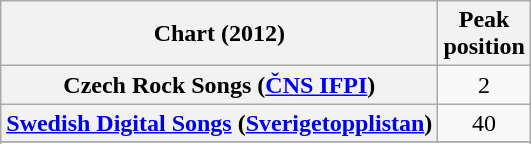<table class="wikitable sortable plainrowheaders" style="text-align:center;">
<tr>
<th scope="col">Chart (2012)</th>
<th scope="col">Peak<br>position</th>
</tr>
<tr>
<th scope="row">Czech Rock Songs (<a href='#'>ČNS IFPI</a>)</th>
<td>2</td>
</tr>
<tr>
<th scope="row"><a href='#'>Swedish Digital Songs</a> (<a href='#'>Sverigetopplistan</a>)</th>
<td>40</td>
</tr>
<tr>
</tr>
<tr>
</tr>
<tr>
</tr>
<tr>
</tr>
<tr>
</tr>
</table>
